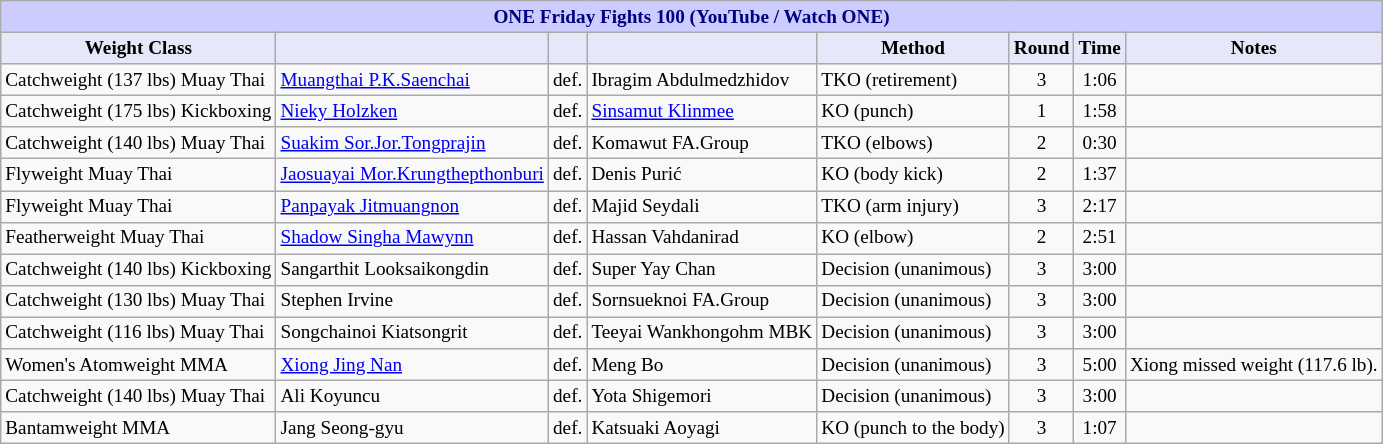<table class="wikitable" style="font-size: 80%;">
<tr>
<th colspan="8" style="background-color: #ccf; color: #000080; text-align: center;"><strong>ONE Friday Fights 100 (YouTube / Watch ONE)</strong></th>
</tr>
<tr>
<th colspan="1" style="background-color: #E6E8FA; color: #000000; text-align: center;">Weight Class</th>
<th colspan="1" style="background-color: #E6E8FA; color: #000000; text-align: center;"></th>
<th colspan="1" style="background-color: #E6E8FA; color: #000000; text-align: center;"></th>
<th colspan="1" style="background-color: #E6E8FA; color: #000000; text-align: center;"></th>
<th colspan="1" style="background-color: #E6E8FA; color: #000000; text-align: center;">Method</th>
<th colspan="1" style="background-color: #E6E8FA; color: #000000; text-align: center;">Round</th>
<th colspan="1" style="background-color: #E6E8FA; color: #000000; text-align: center;">Time</th>
<th colspan="1" style="background-color: #E6E8FA; color: #000000; text-align: center;">Notes</th>
</tr>
<tr>
<td>Catchweight (137 lbs) Muay Thai</td>
<td> <a href='#'>Muangthai P.K.Saenchai</a></td>
<td>def.</td>
<td> Ibragim Abdulmedzhidov</td>
<td>TKO (retirement)</td>
<td align=center>3</td>
<td align=center>1:06</td>
<td></td>
</tr>
<tr>
<td>Catchweight (175 lbs) Kickboxing</td>
<td> <a href='#'>Nieky Holzken</a></td>
<td>def.</td>
<td> <a href='#'>Sinsamut Klinmee</a></td>
<td>KO (punch)</td>
<td align=center>1</td>
<td align=center>1:58</td>
<td></td>
</tr>
<tr>
<td>Catchweight (140 lbs) Muay Thai</td>
<td> <a href='#'>Suakim Sor.Jor.Tongprajin</a></td>
<td>def.</td>
<td> Komawut FA.Group</td>
<td>TKO (elbows)</td>
<td align=center>2</td>
<td align=center>0:30</td>
<td></td>
</tr>
<tr>
<td>Flyweight Muay Thai</td>
<td> <a href='#'>Jaosuayai Mor.Krungthepthonburi</a></td>
<td>def.</td>
<td> Denis Purić</td>
<td>KO (body kick)</td>
<td align=center>2</td>
<td align=center>1:37</td>
<td></td>
</tr>
<tr>
<td>Flyweight Muay Thai</td>
<td> <a href='#'>Panpayak Jitmuangnon</a></td>
<td>def.</td>
<td> Majid Seydali</td>
<td>TKO (arm injury)</td>
<td align=center>3</td>
<td align=center>2:17</td>
<td></td>
</tr>
<tr>
<td>Featherweight Muay Thai</td>
<td> <a href='#'>Shadow Singha Mawynn</a></td>
<td>def.</td>
<td> Hassan Vahdanirad</td>
<td>KO (elbow)</td>
<td align=center>2</td>
<td align=center>2:51</td>
<td></td>
</tr>
<tr>
<td>Catchweight (140 lbs) Kickboxing</td>
<td> Sangarthit Looksaikongdin</td>
<td>def.</td>
<td> Super Yay Chan</td>
<td>Decision (unanimous)</td>
<td align=center>3</td>
<td align=center>3:00</td>
<td></td>
</tr>
<tr>
<td>Catchweight (130 lbs) Muay Thai</td>
<td> Stephen Irvine</td>
<td>def.</td>
<td> Sornsueknoi FA.Group</td>
<td>Decision (unanimous)</td>
<td align=center>3</td>
<td align=center>3:00</td>
<td></td>
</tr>
<tr>
<td>Catchweight (116 lbs) Muay Thai</td>
<td> Songchainoi Kiatsongrit</td>
<td>def.</td>
<td> Teeyai Wankhongohm MBK</td>
<td>Decision (unanimous)</td>
<td align=center>3</td>
<td align=center>3:00</td>
<td></td>
</tr>
<tr>
<td>Women's Atomweight MMA</td>
<td> <a href='#'>Xiong Jing Nan</a></td>
<td>def.</td>
<td> Meng Bo</td>
<td>Decision (unanimous)</td>
<td align=center>3</td>
<td align=center>5:00</td>
<td>Xiong missed weight (117.6 lb).</td>
</tr>
<tr>
<td>Catchweight (140 lbs) Muay Thai</td>
<td> Ali Koyuncu</td>
<td>def.</td>
<td> Yota Shigemori</td>
<td>Decision (unanimous)</td>
<td align=center>3</td>
<td align=center>3:00</td>
<td></td>
</tr>
<tr>
<td>Bantamweight MMA</td>
<td> Jang Seong-gyu</td>
<td>def.</td>
<td> Katsuaki Aoyagi</td>
<td>KO (punch to the body)</td>
<td align=center>3</td>
<td align=center>1:07</td>
<td></td>
</tr>
</table>
